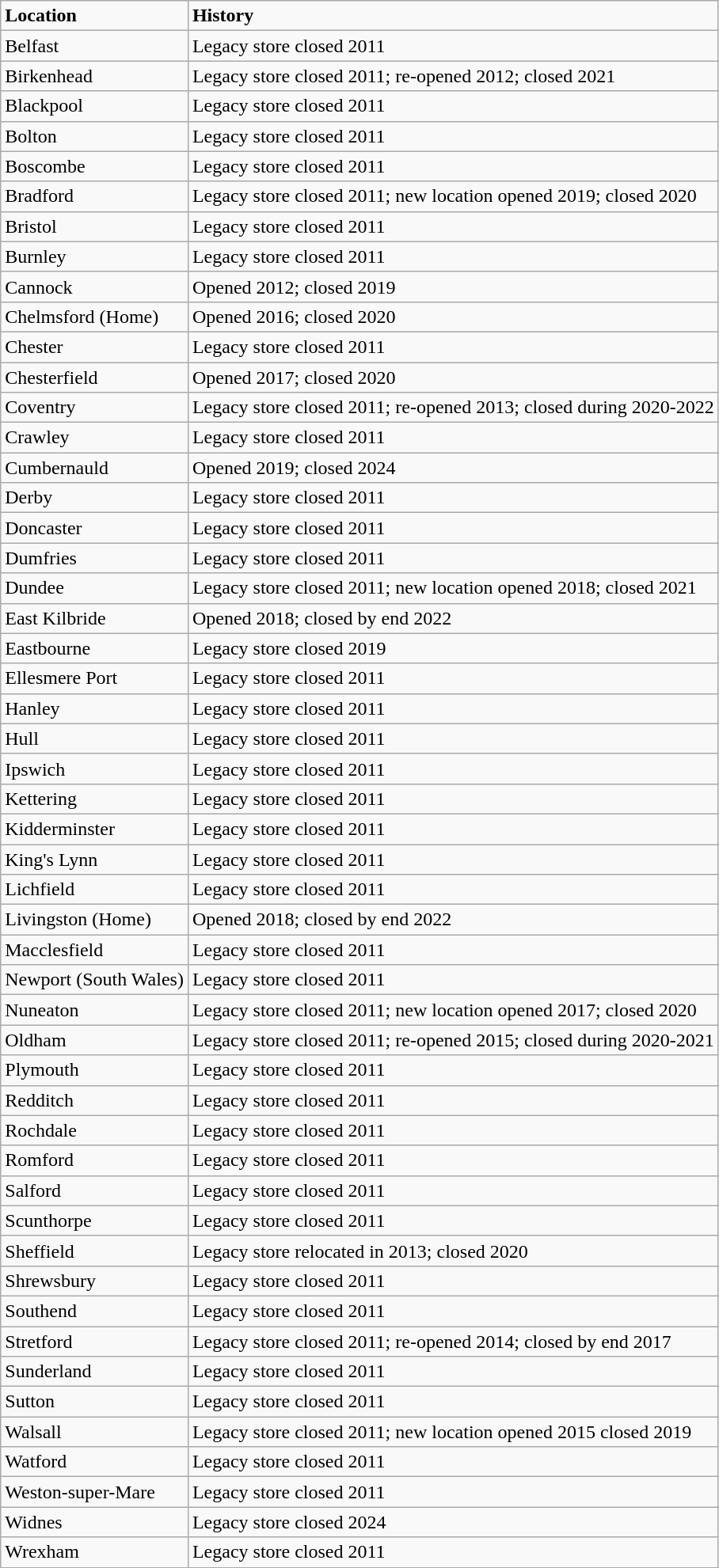<table class="wikitable">
<tr>
<td><strong>Location</strong></td>
<td><strong>History</strong></td>
</tr>
<tr>
<td>Belfast</td>
<td>Legacy store closed 2011</td>
</tr>
<tr>
<td>Birkenhead</td>
<td>Legacy store closed 2011; re-opened 2012; closed 2021</td>
</tr>
<tr>
<td>Blackpool</td>
<td>Legacy store closed 2011</td>
</tr>
<tr>
<td>Bolton</td>
<td>Legacy store closed 2011</td>
</tr>
<tr>
<td>Boscombe</td>
<td>Legacy store closed 2011</td>
</tr>
<tr>
<td>Bradford</td>
<td>Legacy store closed 2011; new location opened 2019; closed 2020</td>
</tr>
<tr>
<td>Bristol</td>
<td>Legacy store closed 2011</td>
</tr>
<tr>
<td>Burnley</td>
<td>Legacy store closed 2011</td>
</tr>
<tr>
<td>Cannock</td>
<td>Opened 2012; closed 2019</td>
</tr>
<tr>
<td>Chelmsford (Home)</td>
<td>Opened 2016; closed 2020</td>
</tr>
<tr>
<td>Chester</td>
<td>Legacy store closed 2011</td>
</tr>
<tr>
<td>Chesterfield</td>
<td>Opened 2017; closed 2020</td>
</tr>
<tr>
<td>Coventry</td>
<td>Legacy store closed 2011; re-opened 2013; closed during 2020-2022</td>
</tr>
<tr>
<td>Crawley</td>
<td>Legacy store closed 2011</td>
</tr>
<tr>
<td>Cumbernauld</td>
<td>Opened 2019; closed 2024</td>
</tr>
<tr>
<td>Derby</td>
<td>Legacy store closed 2011</td>
</tr>
<tr>
<td>Doncaster</td>
<td>Legacy store closed 2011</td>
</tr>
<tr>
<td>Dumfries</td>
<td>Legacy store closed 2011</td>
</tr>
<tr>
<td>Dundee</td>
<td>Legacy store closed 2011; new location opened 2018; closed 2021</td>
</tr>
<tr>
<td>East Kilbride</td>
<td>Opened 2018; closed by end 2022</td>
</tr>
<tr>
<td>Eastbourne</td>
<td>Legacy store closed 2019</td>
</tr>
<tr>
<td>Ellesmere Port</td>
<td>Legacy store closed 2011</td>
</tr>
<tr>
<td>Hanley</td>
<td>Legacy store closed 2011</td>
</tr>
<tr>
<td>Hull</td>
<td>Legacy store closed 2011</td>
</tr>
<tr>
<td>Ipswich</td>
<td>Legacy store closed 2011</td>
</tr>
<tr>
<td>Kettering</td>
<td>Legacy store closed 2011</td>
</tr>
<tr>
<td>Kidderminster</td>
<td>Legacy store closed 2011</td>
</tr>
<tr>
<td>King's Lynn</td>
<td>Legacy store closed 2011</td>
</tr>
<tr>
<td>Lichfield</td>
<td>Legacy store closed 2011</td>
</tr>
<tr>
<td>Livingston (Home)</td>
<td>Opened 2018; closed by end 2022</td>
</tr>
<tr>
<td>Macclesfield</td>
<td>Legacy store closed 2011</td>
</tr>
<tr>
<td>Newport (South Wales)</td>
<td>Legacy store closed 2011</td>
</tr>
<tr>
<td>Nuneaton</td>
<td>Legacy store closed 2011; new location opened 2017; closed 2020</td>
</tr>
<tr>
<td>Oldham</td>
<td>Legacy store closed 2011; re-opened 2015; closed during 2020-2021</td>
</tr>
<tr>
<td>Plymouth</td>
<td>Legacy store closed 2011</td>
</tr>
<tr>
<td>Redditch</td>
<td>Legacy store closed 2011</td>
</tr>
<tr>
<td>Rochdale</td>
<td>Legacy store closed 2011</td>
</tr>
<tr>
<td>Romford</td>
<td>Legacy store closed 2011</td>
</tr>
<tr>
<td>Salford</td>
<td>Legacy store closed 2011</td>
</tr>
<tr>
<td>Scunthorpe</td>
<td>Legacy store closed 2011</td>
</tr>
<tr>
<td>Sheffield</td>
<td>Legacy store relocated in 2013; closed 2020</td>
</tr>
<tr>
<td>Shrewsbury</td>
<td>Legacy store closed 2011</td>
</tr>
<tr>
<td>Southend</td>
<td>Legacy store closed 2011</td>
</tr>
<tr>
<td>Stretford</td>
<td>Legacy store closed 2011; re-opened 2014; closed by end 2017</td>
</tr>
<tr>
<td>Sunderland</td>
<td>Legacy store closed 2011</td>
</tr>
<tr>
<td>Sutton</td>
<td>Legacy store closed 2011</td>
</tr>
<tr>
<td>Walsall</td>
<td>Legacy store closed 2011; new location opened 2015 closed 2019</td>
</tr>
<tr>
<td>Watford</td>
<td>Legacy store closed 2011</td>
</tr>
<tr>
<td>Weston-super-Mare</td>
<td>Legacy store closed 2011</td>
</tr>
<tr>
<td>Widnes</td>
<td>Legacy store closed 2024</td>
</tr>
<tr>
<td>Wrexham</td>
<td>Legacy store closed 2011</td>
</tr>
</table>
